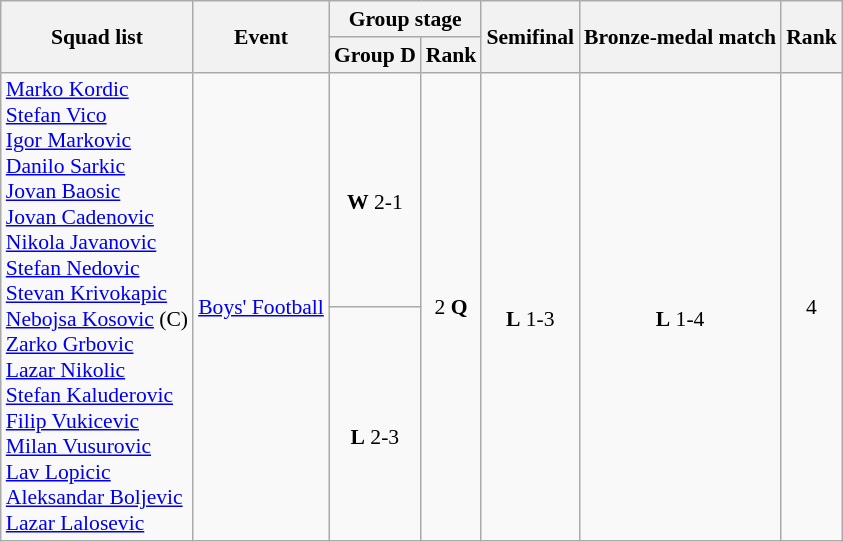<table class=wikitable style="font-size:90%">
<tr>
<th rowspan=2>Squad list</th>
<th rowspan=2>Event</th>
<th colspan=2>Group stage</th>
<th rowspan=2>Semifinal</th>
<th rowspan=2>Bronze-medal match</th>
<th rowspan=2>Rank</th>
</tr>
<tr>
<th>Group D</th>
<th>Rank</th>
</tr>
<tr>
<td rowspan=2><a href='#'>Marko Kordic</a><br><a href='#'>Stefan Vico</a><br><a href='#'>Igor Markovic</a><br><a href='#'>Danilo Sarkic</a><br><a href='#'>Jovan Baosic</a><br><a href='#'>Jovan Cadenovic</a><br><a href='#'>Nikola Javanovic</a><br><a href='#'>Stefan Nedovic</a><br><a href='#'>Stevan Krivokapic</a><br><a href='#'>Nebojsa Kosovic</a> (C)<br><a href='#'>Zarko Grbovic</a><br><a href='#'>Lazar Nikolic</a><br><a href='#'>Stefan Kaluderovic</a><br><a href='#'>Filip Vukicevic</a><br><a href='#'>Milan Vusurovic</a><br><a href='#'>Lav Lopicic</a><br><a href='#'>Aleksandar Boljevic</a><br><a href='#'>Lazar Lalosevic</a></td>
<td rowspan=2><a href='#'>Boys' Football</a></td>
<td align=center><br> <strong>W</strong> 2-1</td>
<td rowspan=2 align=center>2 <strong>Q</strong></td>
<td rowspan=2 align=center><br> <strong>L</strong> 1-3</td>
<td rowspan=2 align=center><br> <strong>L</strong> 1-4</td>
<td rowspan=2 align=center>4</td>
</tr>
<tr>
<td align=center><br> <strong>L</strong> 2-3</td>
</tr>
</table>
